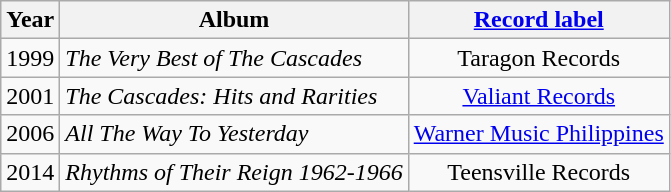<table class="wikitable" style=text-align:center;>
<tr>
<th>Year</th>
<th>Album</th>
<th><a href='#'>Record label</a></th>
</tr>
<tr>
<td>1999</td>
<td align=left><em>The Very Best of The Cascades</em></td>
<td>Taragon Records</td>
</tr>
<tr>
<td>2001</td>
<td align=left><em>The Cascades: Hits and Rarities</em></td>
<td><a href='#'>Valiant Records</a></td>
</tr>
<tr>
<td>2006</td>
<td align=left><em>All The Way To Yesterday</em></td>
<td><a href='#'>Warner Music Philippines</a></td>
</tr>
<tr>
<td>2014</td>
<td align=left><em>Rhythms of Their Reign 1962-1966</em></td>
<td>Teensville Records</td>
</tr>
</table>
